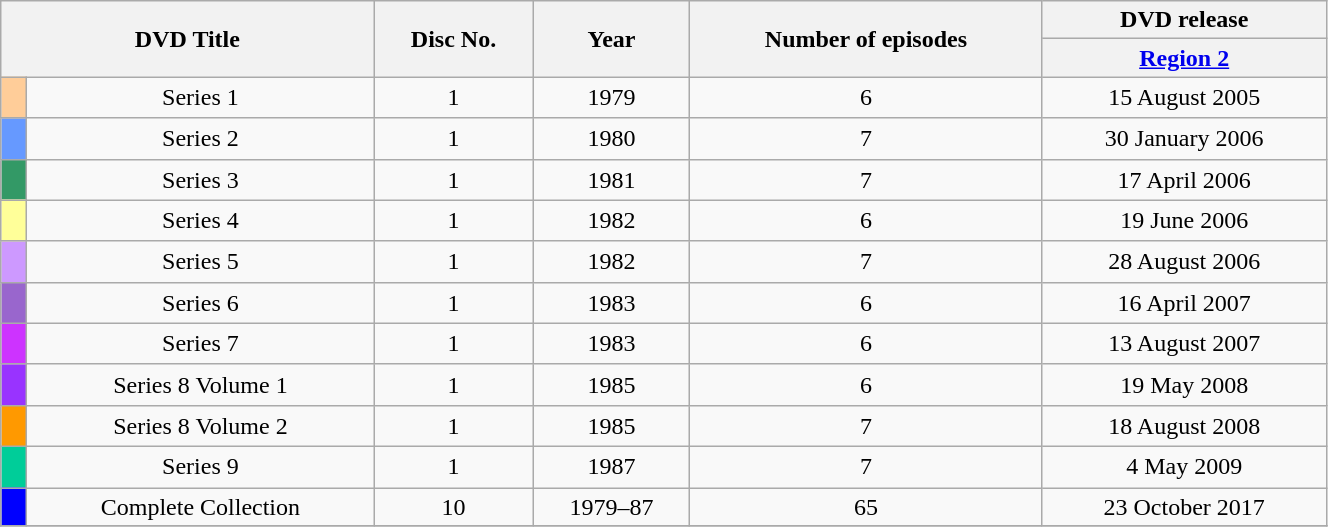<table class="wikitable" width="70%" style="left: 0 auto; text-align: center;">
<tr>
<th colspan="2" rowspan="2">DVD Title</th>
<th rowspan="2">Disc No.</th>
<th rowspan="2">Year</th>
<th rowspan="2">Number of episodes</th>
<th colspan="3">DVD release</th>
</tr>
<tr>
<th><a href='#'>Region 2</a></th>
</tr>
<tr>
<td bgcolor="#ffcd99" height="20px" width="10px"></td>
<td>Series 1</td>
<td>1</td>
<td>1979</td>
<td>6</td>
<td>15 August 2005</td>
</tr>
<tr>
<td bgcolor="#6699ff" height="20p"></td>
<td>Series 2</td>
<td>1</td>
<td>1980</td>
<td>7</td>
<td>30 January 2006</td>
</tr>
<tr>
<td bgcolor="#339966" height="20px"></td>
<td>Series 3</td>
<td>1</td>
<td>1981</td>
<td>7</td>
<td>17 April 2006</td>
</tr>
<tr>
<td bgcolor="#ffff99" height="20px"></td>
<td>Series 4</td>
<td>1</td>
<td>1982</td>
<td>6</td>
<td>19 June 2006</td>
</tr>
<tr>
<td bgcolor="#cd99ff" height="20px"></td>
<td>Series 5</td>
<td>1</td>
<td>1982</td>
<td>7</td>
<td>28 August 2006</td>
</tr>
<tr>
<td bgcolor="#9966cd" height="20px"></td>
<td>Series 6</td>
<td>1</td>
<td>1983</td>
<td>6</td>
<td>16 April 2007</td>
</tr>
<tr>
<td bgcolor="#cd33ff" height="20px"></td>
<td>Series 7</td>
<td>1</td>
<td>1983</td>
<td>6</td>
<td>13 August 2007</td>
</tr>
<tr>
<td bgcolor="#9933ff" height="20px"></td>
<td>Series 8 Volume 1</td>
<td>1</td>
<td>1985</td>
<td>6</td>
<td>19 May 2008</td>
</tr>
<tr>
<td bgcolor="#ff9900" height="20px"></td>
<td>Series 8 Volume 2</td>
<td>1</td>
<td>1985</td>
<td>7</td>
<td>18 August 2008</td>
</tr>
<tr>
<td bgcolor="#00cd99" height="20px"></td>
<td>Series 9</td>
<td>1</td>
<td>1987</td>
<td>7</td>
<td>4 May 2009</td>
</tr>
<tr>
<td style="background:blue;"></td>
<td>Complete Collection</td>
<td>10</td>
<td>1979–87</td>
<td>65</td>
<td>23 October 2017</td>
</tr>
<tr>
</tr>
</table>
